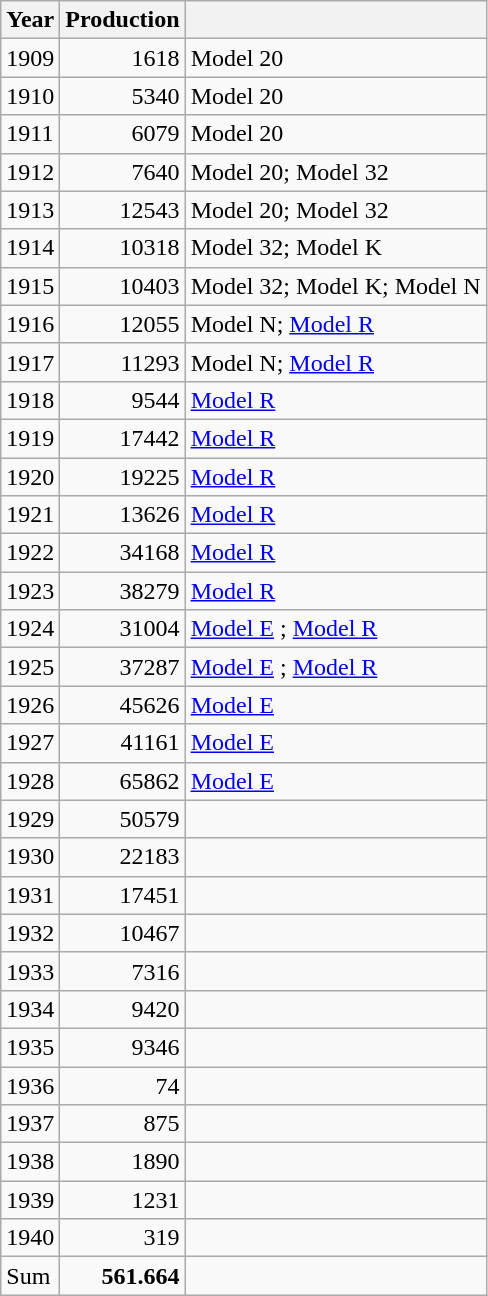<table class="wikitable sortable">
<tr>
<th>Year</th>
<th>Production</th>
<th></th>
</tr>
<tr>
<td>1909</td>
<td align="right">1618</td>
<td>Model 20</td>
</tr>
<tr>
<td>1910</td>
<td align="right">5340</td>
<td>Model 20</td>
</tr>
<tr>
<td>1911</td>
<td align="right">6079</td>
<td>Model 20</td>
</tr>
<tr>
<td>1912</td>
<td align="right">7640</td>
<td>Model 20; Model 32</td>
</tr>
<tr>
<td>1913</td>
<td align="right">12543</td>
<td>Model 20; Model 32</td>
</tr>
<tr>
<td>1914</td>
<td align="right">10318</td>
<td>Model 32; Model K</td>
</tr>
<tr>
<td>1915</td>
<td align="right">10403</td>
<td>Model 32; Model K; Model N</td>
</tr>
<tr>
<td>1916</td>
<td align="right">12055</td>
<td>Model N; <a href='#'>Model R</a></td>
</tr>
<tr>
<td>1917</td>
<td align="right">11293</td>
<td>Model N; <a href='#'>Model R</a></td>
</tr>
<tr>
<td>1918</td>
<td align="right">9544</td>
<td><a href='#'>Model R</a></td>
</tr>
<tr>
<td>1919</td>
<td align="right">17442</td>
<td><a href='#'>Model R</a></td>
</tr>
<tr>
<td>1920</td>
<td align="right">19225</td>
<td><a href='#'>Model R</a></td>
</tr>
<tr>
<td>1921</td>
<td align="right">13626</td>
<td><a href='#'>Model R</a></td>
</tr>
<tr>
<td>1922</td>
<td align="right">34168</td>
<td><a href='#'>Model R</a></td>
</tr>
<tr>
<td>1923</td>
<td align="right">38279</td>
<td><a href='#'>Model R</a></td>
</tr>
<tr>
<td>1924</td>
<td align="right">31004</td>
<td><a href='#'>Model E</a> ; <a href='#'>Model R</a></td>
</tr>
<tr>
<td>1925</td>
<td align="right">37287</td>
<td><a href='#'>Model E</a> ; <a href='#'>Model R</a></td>
</tr>
<tr>
<td>1926</td>
<td align="right">45626</td>
<td><a href='#'>Model E</a></td>
</tr>
<tr>
<td>1927</td>
<td align="right">41161</td>
<td><a href='#'>Model E</a></td>
</tr>
<tr>
<td>1928</td>
<td align="right">65862</td>
<td><a href='#'>Model E</a></td>
</tr>
<tr>
<td>1929</td>
<td align="right">50579</td>
<td></td>
</tr>
<tr>
<td>1930</td>
<td align="right">22183</td>
<td></td>
</tr>
<tr>
<td>1931</td>
<td align="right">17451</td>
<td></td>
</tr>
<tr>
<td>1932</td>
<td align="right">10467</td>
<td></td>
</tr>
<tr>
<td>1933</td>
<td align="right">7316</td>
<td></td>
</tr>
<tr>
<td>1934</td>
<td align="right">9420</td>
<td></td>
</tr>
<tr>
<td>1935</td>
<td align="right">9346</td>
<td></td>
</tr>
<tr>
<td>1936</td>
<td align="right">74</td>
<td></td>
</tr>
<tr>
<td>1937</td>
<td align="right">875</td>
<td></td>
</tr>
<tr>
<td>1938</td>
<td align="right">1890</td>
<td></td>
</tr>
<tr>
<td>1939</td>
<td align="right">1231</td>
<td></td>
</tr>
<tr>
<td>1940</td>
<td align="right">319</td>
<td></td>
</tr>
<tr>
<td>Sum</td>
<td align="right"><strong>561.664 </strong></td>
<td></td>
</tr>
</table>
